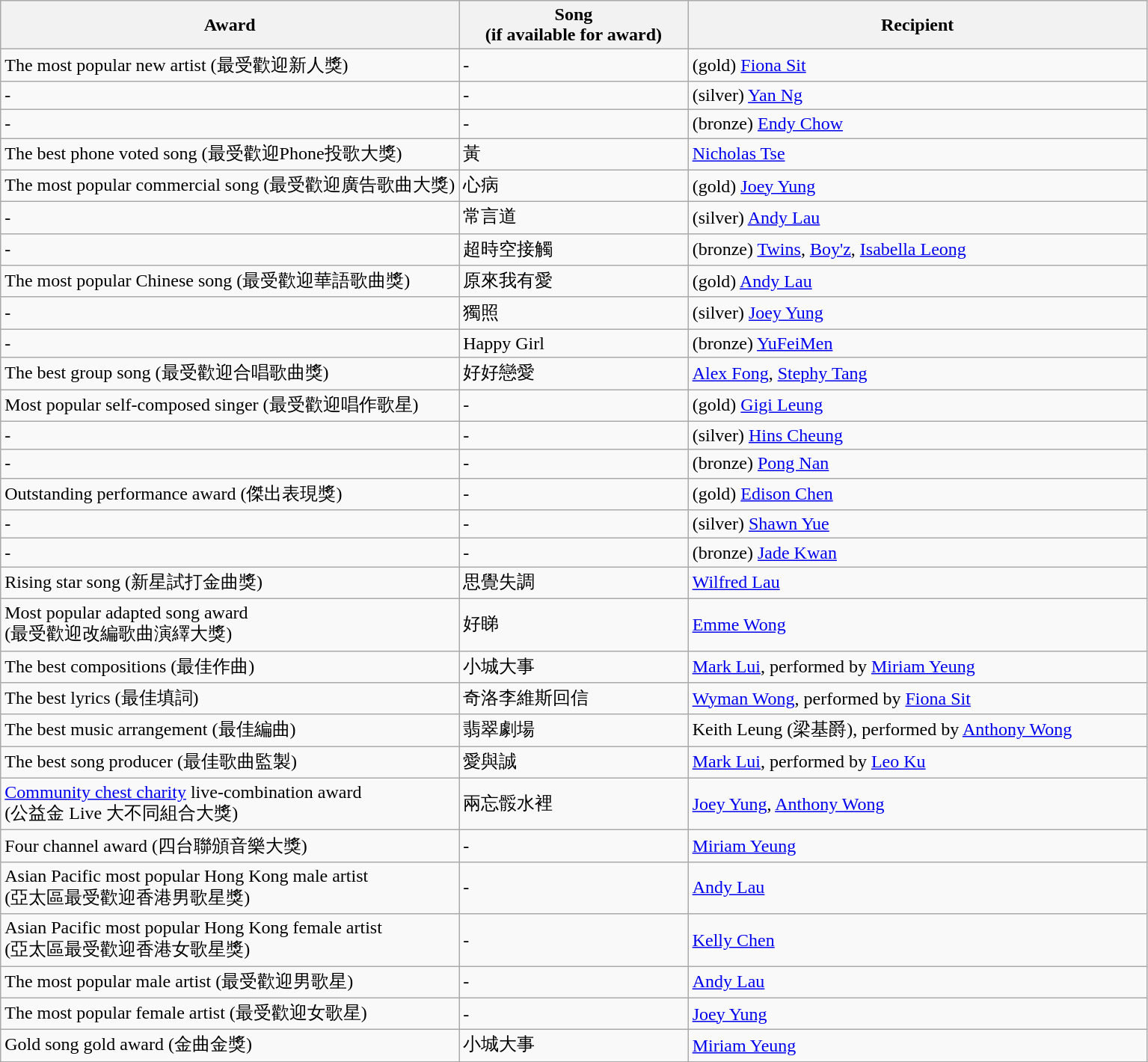<table class="wikitable">
<tr>
<th width=40%>Award</th>
<th width=20%>Song<br>(if available for award)</th>
<th width=40%>Recipient</th>
</tr>
<tr>
<td>The most popular new artist (最受歡迎新人獎)</td>
<td>-</td>
<td>(gold) <a href='#'>Fiona Sit</a></td>
</tr>
<tr>
<td>-</td>
<td>-</td>
<td>(silver) <a href='#'>Yan Ng</a></td>
</tr>
<tr>
<td>-</td>
<td>-</td>
<td>(bronze) <a href='#'>Endy Chow</a></td>
</tr>
<tr>
<td>The best phone voted song (最受歡迎Phone投歌大獎)</td>
<td>黃</td>
<td><a href='#'>Nicholas Tse</a></td>
</tr>
<tr>
<td>The most popular commercial song (最受歡迎廣告歌曲大獎)</td>
<td>心病</td>
<td>(gold) <a href='#'>Joey Yung</a></td>
</tr>
<tr>
<td>-</td>
<td>常言道</td>
<td>(silver) <a href='#'>Andy Lau</a></td>
</tr>
<tr>
<td>-</td>
<td>超時空接觸</td>
<td>(bronze) <a href='#'>Twins</a>, <a href='#'>Boy'z</a>, <a href='#'>Isabella Leong</a></td>
</tr>
<tr>
<td>The most popular Chinese song (最受歡迎華語歌曲獎)</td>
<td>原來我有愛</td>
<td>(gold) <a href='#'>Andy Lau</a></td>
</tr>
<tr>
<td>-</td>
<td>獨照</td>
<td>(silver) <a href='#'>Joey Yung</a></td>
</tr>
<tr>
<td>-</td>
<td>Happy Girl</td>
<td>(bronze) <a href='#'>YuFeiMen</a></td>
</tr>
<tr>
<td>The best group song (最受歡迎合唱歌曲獎)</td>
<td>好好戀愛</td>
<td><a href='#'>Alex Fong</a>, <a href='#'>Stephy Tang</a></td>
</tr>
<tr>
<td>Most popular self-composed singer (最受歡迎唱作歌星)</td>
<td>-</td>
<td>(gold) <a href='#'>Gigi Leung</a></td>
</tr>
<tr>
<td>-</td>
<td>-</td>
<td>(silver) <a href='#'>Hins Cheung</a></td>
</tr>
<tr>
<td>-</td>
<td>-</td>
<td>(bronze) <a href='#'>Pong Nan</a></td>
</tr>
<tr>
<td>Outstanding performance award (傑出表現獎)</td>
<td>-</td>
<td>(gold) <a href='#'>Edison Chen</a></td>
</tr>
<tr>
<td>-</td>
<td>-</td>
<td>(silver) <a href='#'>Shawn Yue</a></td>
</tr>
<tr>
<td>-</td>
<td>-</td>
<td>(bronze) <a href='#'>Jade Kwan</a></td>
</tr>
<tr>
<td>Rising star song (新星試打金曲獎)</td>
<td>思覺失調</td>
<td><a href='#'>Wilfred Lau</a></td>
</tr>
<tr>
<td>Most popular adapted song award<br>(最受歡迎改編歌曲演繹大獎)</td>
<td>好睇</td>
<td><a href='#'>Emme Wong</a></td>
</tr>
<tr>
<td>The best compositions (最佳作曲)</td>
<td>小城大事</td>
<td><a href='#'>Mark Lui</a>, performed by <a href='#'>Miriam Yeung</a></td>
</tr>
<tr>
<td>The best lyrics (最佳填詞)</td>
<td>奇洛李維斯回信</td>
<td><a href='#'>Wyman Wong</a>, performed by <a href='#'>Fiona Sit</a></td>
</tr>
<tr>
<td>The best music arrangement (最佳編曲)</td>
<td>翡翠劇場</td>
<td>Keith Leung (梁基爵), performed by <a href='#'>Anthony Wong</a></td>
</tr>
<tr>
<td>The best song producer (最佳歌曲監製)</td>
<td>愛與誠</td>
<td><a href='#'>Mark Lui</a>, performed by <a href='#'>Leo Ku</a></td>
</tr>
<tr>
<td><a href='#'>Community chest charity</a> live-combination award<br>(公益金 Live 大不同組合大獎)</td>
<td>兩忘骽水裡</td>
<td><a href='#'>Joey Yung</a>, <a href='#'>Anthony Wong</a></td>
</tr>
<tr>
<td>Four channel award (四台聯頒音樂大獎)</td>
<td>-</td>
<td><a href='#'>Miriam Yeung</a></td>
</tr>
<tr>
<td>Asian Pacific most popular Hong Kong male artist<br>(亞太區最受歡迎香港男歌星獎)</td>
<td>-</td>
<td><a href='#'>Andy Lau</a></td>
</tr>
<tr>
<td>Asian Pacific most popular Hong Kong female artist<br>(亞太區最受歡迎香港女歌星獎)</td>
<td>-</td>
<td><a href='#'>Kelly Chen</a></td>
</tr>
<tr>
<td>The most popular male artist (最受歡迎男歌星)</td>
<td>-</td>
<td><a href='#'>Andy Lau</a></td>
</tr>
<tr>
<td>The most popular female artist (最受歡迎女歌星)</td>
<td>-</td>
<td><a href='#'>Joey Yung</a></td>
</tr>
<tr>
<td>Gold song gold award (金曲金獎)</td>
<td>小城大事</td>
<td><a href='#'>Miriam Yeung</a></td>
</tr>
<tr>
</tr>
</table>
